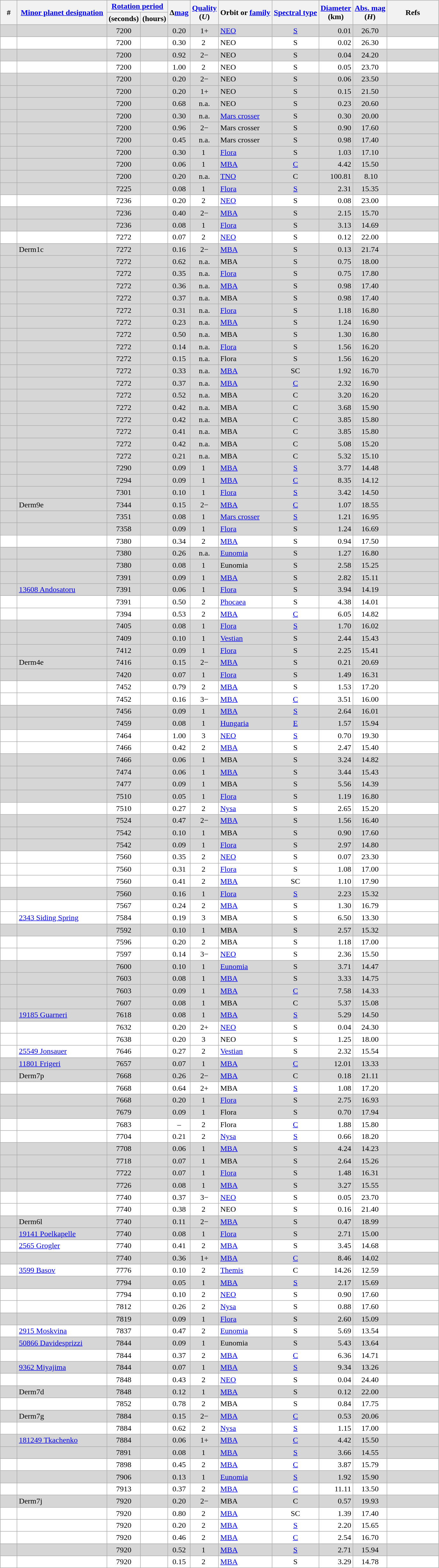<table class="wikitable sortable" style="text-align: center;">
<tr>
<th class="unsortable" width=28 rowspan=2>#</th>
<th width=180 rowspan=2><a href='#'>Minor planet designation</a></th>
<th colspan=2><a href='#'>Rotation period</a></th>
<th rowspan=2>Δ<a href='#'>mag</a></th>
<th rowspan=2><a href='#'>Quality</a><br>(<em>U</em>)</th>
<th rowspan=2>Orbit or <a href='#'>family</a></th>
<th rowspan=2><a href='#'>Spectral type</a></th>
<th rowspan=2><a href='#'>Diameter</a><br>(km)</th>
<th rowspan=2><a href='#'>Abs. mag</a><br>(<em>H</em>)</th>
<th rowspan=2 class="unsortable" width=100>Refs</th>
</tr>
<tr>
<th>(seconds)</th>
<th>(hours)</th>
</tr>
<tr id="2014 FA7" bgcolor=#d6d6d6>
<td></td>
<td align=left></td>
<td>7200</td>
<td align=left></td>
<td>0.20</td>
<td>1+</td>
<td align=left><a href='#'>NEO</a></td>
<td><a href='#'>S</a></td>
<td align=right>0.01</td>
<td>26.70</td>
<td align=left></td>
</tr>
<tr id="2017 EK3" bgcolor=white>
<td></td>
<td align=left></td>
<td>7200</td>
<td align=left></td>
<td>0.30</td>
<td>2 </td>
<td align=left>NEO</td>
<td>S</td>
<td align=right>0.02</td>
<td>26.30</td>
<td align=left></td>
</tr>
<tr id="2016 VP4" bgcolor=#d6d6d6>
<td></td>
<td align=left></td>
<td>7200</td>
<td align=left></td>
<td>0.92</td>
<td>2−</td>
<td align=left>NEO</td>
<td>S</td>
<td align=right>0.04</td>
<td>24.20</td>
<td align=left></td>
</tr>
<tr id="2016 HP3" bgcolor=white>
<td></td>
<td align=left></td>
<td>7200</td>
<td align=left></td>
<td>1.00</td>
<td>2 </td>
<td align=left>NEO</td>
<td>S</td>
<td align=right>0.05</td>
<td>23.70</td>
<td align=left></td>
</tr>
<tr id="2016 HN2" bgcolor=#d6d6d6>
<td></td>
<td align=left></td>
<td>7200</td>
<td align=left></td>
<td>0.20</td>
<td>2−</td>
<td align=left>NEO</td>
<td>S</td>
<td align=right>0.06</td>
<td>23.50</td>
<td align=left></td>
</tr>
<tr id="2010 JE88" bgcolor=#d6d6d6>
<td></td>
<td align=left></td>
<td>7200</td>
<td align=left></td>
<td>0.20</td>
<td>1+</td>
<td align=left>NEO</td>
<td>S</td>
<td align=right>0.15</td>
<td>21.50</td>
<td align=left></td>
</tr>
<tr id="2016 VU3" bgcolor=#d6d6d6>
<td></td>
<td align=left></td>
<td>7200</td>
<td align=left></td>
<td>0.68</td>
<td>n.a.</td>
<td align=left>NEO</td>
<td>S</td>
<td align=right>0.23</td>
<td>20.60</td>
<td align=left></td>
</tr>
<tr id="2003 OX5" bgcolor=#d6d6d6>
<td></td>
<td align=left></td>
<td>7200</td>
<td align=left></td>
<td>0.30</td>
<td>n.a.</td>
<td align=left><a href='#'>Mars crosser</a></td>
<td>S</td>
<td align=right>0.30</td>
<td>20.00</td>
<td align=left></td>
</tr>
<tr id="2016 XX23" bgcolor=#d6d6d6>
<td></td>
<td align=left></td>
<td>7200</td>
<td align=left></td>
<td>0.96</td>
<td>2−</td>
<td align=left>Mars crosser</td>
<td>S</td>
<td align=right>0.90</td>
<td>17.60</td>
<td align=left></td>
</tr>
<tr id="475979" bgcolor=#d6d6d6>
<td></td>
<td align=left></td>
<td>7200</td>
<td align=left></td>
<td>0.45</td>
<td>n.a.</td>
<td align=left>Mars crosser</td>
<td>S</td>
<td align=right>0.98</td>
<td>17.40</td>
<td align=left></td>
</tr>
<tr id="345781" bgcolor=#d6d6d6>
<td></td>
<td align=left></td>
<td>7200</td>
<td align=left></td>
<td>0.30</td>
<td>1 </td>
<td align=left><a href='#'>Flora</a></td>
<td>S</td>
<td align=right>1.03</td>
<td>17.10</td>
<td align=left></td>
</tr>
<tr id="2007 YK1" bgcolor=#d6d6d6>
<td></td>
<td align=left></td>
<td>7200</td>
<td align=left></td>
<td>0.06</td>
<td>1 </td>
<td align=left><a href='#'>MBA</a> </td>
<td><a href='#'>C</a></td>
<td align=right>4.42</td>
<td>15.50</td>
<td align=left></td>
</tr>
<tr id="2006 UZ184" bgcolor=#d6d6d6>
<td></td>
<td align=left></td>
<td>7200</td>
<td align=left></td>
<td>0.20</td>
<td>n.a.</td>
<td align=left><a href='#'>TNO</a></td>
<td>C</td>
<td align=right>100.81</td>
<td> 8.10</td>
<td align=left></td>
</tr>
<tr id="41653" bgcolor=#d6d6d6>
<td></td>
<td align=left></td>
<td>7225</td>
<td align=left></td>
<td>0.08</td>
<td>1 </td>
<td align=left><a href='#'>Flora</a></td>
<td><a href='#'>S</a></td>
<td align=right>2.31</td>
<td>15.35</td>
<td align=left></td>
</tr>
<tr id="2015 CW12" bgcolor=white>
<td></td>
<td align=left></td>
<td>7236</td>
<td align=left></td>
<td>0.20</td>
<td>2 </td>
<td align=left><a href='#'>NEO</a></td>
<td>S</td>
<td align=right>0.08</td>
<td>23.00</td>
<td align=left></td>
</tr>
<tr id="434279" bgcolor=#d6d6d6>
<td></td>
<td align=left></td>
<td>7236</td>
<td align=left></td>
<td>0.40</td>
<td>2−</td>
<td align=left><a href='#'>MBA</a> </td>
<td>S</td>
<td align=right>2.15</td>
<td>15.70</td>
<td align=left></td>
</tr>
<tr id="10750" bgcolor=#d6d6d6>
<td></td>
<td align=left></td>
<td>7236</td>
<td align=left></td>
<td>0.08</td>
<td>1 </td>
<td align=left><a href='#'>Flora</a></td>
<td>S</td>
<td align=right>3.13</td>
<td>14.69</td>
<td align=left></td>
</tr>
<tr id="2013 NJ" bgcolor=white>
<td></td>
<td align=left></td>
<td>7272</td>
<td align=left></td>
<td>0.07</td>
<td>2 </td>
<td align=left><a href='#'>NEO</a></td>
<td>S</td>
<td align=right>0.12</td>
<td>22.00</td>
<td align=left></td>
</tr>
<tr bgcolor=#d6d6d6>
<td></td>
<td align=left>Derm1c</td>
<td>7272</td>
<td align=left></td>
<td>0.16</td>
<td>2−</td>
<td align=left><a href='#'>MBA</a> </td>
<td>S</td>
<td align=right>0.13</td>
<td>21.74</td>
<td align=left></td>
</tr>
<tr id="2001 QK328" bgcolor=#d6d6d6>
<td></td>
<td align=left></td>
<td>7272</td>
<td align=left></td>
<td>0.62</td>
<td>n.a.</td>
<td align=left>MBA </td>
<td>S</td>
<td align=right>0.75</td>
<td>18.00</td>
<td align=left></td>
</tr>
<tr id="2002 QK91" bgcolor=#d6d6d6>
<td></td>
<td align=left></td>
<td>7272</td>
<td align=left></td>
<td>0.35</td>
<td>n.a.</td>
<td align=left><a href='#'>Flora</a></td>
<td>S</td>
<td align=right>0.75</td>
<td>17.80</td>
<td align=left></td>
</tr>
<tr id="321110" bgcolor=#d6d6d6>
<td></td>
<td align=left></td>
<td>7272</td>
<td align=left></td>
<td>0.36</td>
<td>n.a.</td>
<td align=left><a href='#'>MBA</a> </td>
<td>S</td>
<td align=right>0.98</td>
<td>17.40</td>
<td align=left></td>
</tr>
<tr id="476873" bgcolor=#d6d6d6>
<td></td>
<td align=left></td>
<td>7272</td>
<td align=left></td>
<td>0.37</td>
<td>n.a.</td>
<td align=left>MBA </td>
<td>S</td>
<td align=right>0.98</td>
<td>17.40</td>
<td align=left></td>
</tr>
<tr id="276322" bgcolor=#d6d6d6>
<td></td>
<td align=left></td>
<td>7272</td>
<td align=left></td>
<td>0.31</td>
<td>n.a.</td>
<td align=left><a href='#'>Flora</a></td>
<td>S</td>
<td align=right>1.18</td>
<td>16.80</td>
<td align=left></td>
</tr>
<tr id="511980" bgcolor=#d6d6d6>
<td></td>
<td align=left></td>
<td>7272</td>
<td align=left></td>
<td>0.23</td>
<td>n.a.</td>
<td align=left><a href='#'>MBA</a> </td>
<td>S</td>
<td align=right>1.24</td>
<td>16.90</td>
<td align=left></td>
</tr>
<tr id="443269" bgcolor=#d6d6d6>
<td></td>
<td align=left></td>
<td>7272</td>
<td align=left></td>
<td>0.50</td>
<td>n.a.</td>
<td align=left>MBA </td>
<td>S</td>
<td align=right>1.30</td>
<td>16.80</td>
<td align=left></td>
</tr>
<tr id="58885" bgcolor=#d6d6d6>
<td></td>
<td align=left></td>
<td>7272</td>
<td align=left></td>
<td>0.14</td>
<td>n.a.</td>
<td align=left><a href='#'>Flora</a></td>
<td>S</td>
<td align=right>1.56</td>
<td>16.20</td>
<td align=left></td>
</tr>
<tr id="114235" bgcolor=#d6d6d6>
<td></td>
<td align=left></td>
<td>7272</td>
<td align=left></td>
<td>0.15</td>
<td>n.a.</td>
<td align=left>Flora</td>
<td>S</td>
<td align=right>1.56</td>
<td>16.20</td>
<td align=left></td>
</tr>
<tr id="347976" bgcolor=#d6d6d6>
<td></td>
<td align=left></td>
<td>7272</td>
<td align=left></td>
<td>0.33</td>
<td>n.a.</td>
<td align=left><a href='#'>MBA</a> </td>
<td>SC</td>
<td align=right>1.92</td>
<td>16.70</td>
<td align=left></td>
</tr>
<tr id="2005 SN286" bgcolor=#d6d6d6>
<td></td>
<td align=left></td>
<td>7272</td>
<td align=left></td>
<td>0.37</td>
<td>n.a.</td>
<td align=left><a href='#'>MBA</a> </td>
<td><a href='#'>C</a></td>
<td align=right>2.32</td>
<td>16.90</td>
<td align=left></td>
</tr>
<tr id="477653" bgcolor=#d6d6d6>
<td></td>
<td align=left></td>
<td>7272</td>
<td align=left></td>
<td>0.52</td>
<td>n.a.</td>
<td align=left>MBA </td>
<td>C</td>
<td align=right>3.20</td>
<td>16.20</td>
<td align=left></td>
</tr>
<tr id="362810" bgcolor=#d6d6d6>
<td></td>
<td align=left></td>
<td>7272</td>
<td align=left></td>
<td>0.42</td>
<td>n.a.</td>
<td align=left>MBA </td>
<td>C</td>
<td align=right>3.68</td>
<td>15.90</td>
<td align=left></td>
</tr>
<tr id="439671" bgcolor=#d6d6d6>
<td></td>
<td align=left></td>
<td>7272</td>
<td align=left></td>
<td>0.42</td>
<td>n.a.</td>
<td align=left>MBA </td>
<td>C</td>
<td align=right>3.85</td>
<td>15.80</td>
<td align=left></td>
</tr>
<tr id="480702" bgcolor=#d6d6d6>
<td></td>
<td align=left></td>
<td>7272</td>
<td align=left></td>
<td>0.41</td>
<td>n.a.</td>
<td align=left>MBA </td>
<td>C</td>
<td align=right>3.85</td>
<td>15.80</td>
<td align=left></td>
</tr>
<tr id="168411" bgcolor=#d6d6d6>
<td></td>
<td align=left></td>
<td>7272</td>
<td align=left></td>
<td>0.42</td>
<td>n.a.</td>
<td align=left>MBA </td>
<td>C</td>
<td align=right>5.08</td>
<td>15.20</td>
<td align=left></td>
</tr>
<tr id="253390" bgcolor=#d6d6d6>
<td></td>
<td align=left></td>
<td>7272</td>
<td align=left></td>
<td>0.21</td>
<td>n.a.</td>
<td align=left>MBA </td>
<td>C</td>
<td align=right>5.32</td>
<td>15.10</td>
<td align=left></td>
</tr>
<tr id="35596" bgcolor=#d6d6d6>
<td></td>
<td align=left></td>
<td>7290</td>
<td align=left></td>
<td>0.09</td>
<td>1 </td>
<td align=left><a href='#'>MBA</a> </td>
<td><a href='#'>S</a></td>
<td align=right>3.77</td>
<td>14.48</td>
<td align=left></td>
</tr>
<tr id="59879" bgcolor=#d6d6d6>
<td></td>
<td align=left></td>
<td>7294</td>
<td align=left></td>
<td>0.09</td>
<td>1 </td>
<td align=left><a href='#'>MBA</a> </td>
<td><a href='#'>C</a></td>
<td align=right>8.35</td>
<td>14.12</td>
<td align=left></td>
</tr>
<tr id="30823" bgcolor=#d6d6d6>
<td></td>
<td align=left></td>
<td>7301</td>
<td align=left></td>
<td>0.10</td>
<td>1 </td>
<td align=left><a href='#'>Flora</a></td>
<td><a href='#'>S</a></td>
<td align=right>3.42</td>
<td>14.50</td>
<td align=left></td>
</tr>
<tr bgcolor=#d6d6d6>
<td></td>
<td align=left>Derm9e</td>
<td>7344</td>
<td align=left></td>
<td>0.15</td>
<td>2−</td>
<td align=left><a href='#'>MBA</a> </td>
<td><a href='#'>C</a></td>
<td align=right>1.07</td>
<td>18.55</td>
<td align=left></td>
</tr>
<tr id="247827" bgcolor=#d6d6d6>
<td></td>
<td align=left></td>
<td>7351</td>
<td align=left></td>
<td>0.08</td>
<td>1 </td>
<td align=left><a href='#'>Mars crosser</a></td>
<td><a href='#'>S</a></td>
<td align=right>1.21</td>
<td>16.95</td>
<td align=left></td>
</tr>
<tr id="44858" bgcolor=#d6d6d6>
<td></td>
<td align=left></td>
<td>7358</td>
<td align=left></td>
<td>0.09</td>
<td>1 </td>
<td align=left><a href='#'>Flora</a></td>
<td>S</td>
<td align=right>1.24</td>
<td>16.69</td>
<td align=left></td>
</tr>
<tr id="516253" bgcolor=white>
<td></td>
<td align=left></td>
<td>7380</td>
<td align=left></td>
<td>0.34</td>
<td>2 </td>
<td align=left><a href='#'>MBA</a> </td>
<td>S</td>
<td align=right>0.94</td>
<td>17.50</td>
<td align=left></td>
</tr>
<tr id="475989" bgcolor=#d6d6d6>
<td></td>
<td align=left></td>
<td>7380</td>
<td align=left></td>
<td>0.26</td>
<td>n.a.</td>
<td align=left><a href='#'>Eunomia</a></td>
<td>S</td>
<td align=right>1.27</td>
<td>16.80</td>
<td align=left></td>
</tr>
<tr id="108616" bgcolor=#d6d6d6>
<td></td>
<td align=left></td>
<td>7380</td>
<td align=left></td>
<td>0.08</td>
<td>1 </td>
<td align=left>Eunomia</td>
<td>S</td>
<td align=right>2.58</td>
<td>15.25</td>
<td align=left></td>
</tr>
<tr id="14805" bgcolor=#d6d6d6>
<td></td>
<td align=left></td>
<td>7391</td>
<td align=left></td>
<td>0.09</td>
<td>1 </td>
<td align=left><a href='#'>MBA</a> </td>
<td>S</td>
<td align=right>2.82</td>
<td>15.11</td>
<td align=left></td>
</tr>
<tr id="13608" bgcolor=#d6d6d6>
<td></td>
<td align=left><a href='#'>13608 Andosatoru</a></td>
<td>7391</td>
<td align=left></td>
<td>0.06</td>
<td>1 </td>
<td align=left><a href='#'>Flora</a></td>
<td>S</td>
<td align=right>3.94</td>
<td>14.19</td>
<td align=left></td>
</tr>
<tr id="15226" bgcolor=white>
<td></td>
<td align=left></td>
<td>7391</td>
<td align=left></td>
<td>0.50</td>
<td>2 </td>
<td align=left><a href='#'>Phocaea</a></td>
<td>S</td>
<td align=right>4.38</td>
<td>14.01</td>
<td align=left></td>
</tr>
<tr id="32068" bgcolor=white>
<td></td>
<td align=left></td>
<td>7394</td>
<td align=left></td>
<td>0.53</td>
<td>2 </td>
<td align=left><a href='#'>MBA</a> </td>
<td><a href='#'>C</a></td>
<td align=right>6.05</td>
<td>14.82</td>
<td align=left></td>
</tr>
<tr id="51519" bgcolor=#d6d6d6>
<td></td>
<td align=left></td>
<td>7405</td>
<td align=left></td>
<td>0.08</td>
<td>1 </td>
<td align=left><a href='#'>Flora</a></td>
<td><a href='#'>S</a></td>
<td align=right>1.70</td>
<td>16.02</td>
<td align=left></td>
</tr>
<tr id="21067" bgcolor=#d6d6d6>
<td></td>
<td align=left></td>
<td>7409</td>
<td align=left></td>
<td>0.10</td>
<td>1 </td>
<td align=left><a href='#'>Vestian</a></td>
<td>S</td>
<td align=right>2.44</td>
<td>15.43</td>
<td align=left></td>
</tr>
<tr id="21982" bgcolor=#d6d6d6>
<td></td>
<td align=left></td>
<td>7412</td>
<td align=left></td>
<td>0.09</td>
<td>1 </td>
<td align=left><a href='#'>Flora</a></td>
<td>S</td>
<td align=right>2.25</td>
<td>15.41</td>
<td align=left></td>
</tr>
<tr bgcolor=#d6d6d6>
<td></td>
<td align=left>Derm4e</td>
<td>7416</td>
<td align=left></td>
<td>0.15</td>
<td>2−</td>
<td align=left><a href='#'>MBA</a> </td>
<td>S</td>
<td align=right>0.21</td>
<td>20.69</td>
<td align=left></td>
</tr>
<tr id="67395" bgcolor=#d6d6d6>
<td></td>
<td align=left></td>
<td>7420</td>
<td align=left></td>
<td>0.07</td>
<td>1 </td>
<td align=left><a href='#'>Flora</a></td>
<td>S</td>
<td align=right>1.49</td>
<td>16.31</td>
<td align=left></td>
</tr>
<tr id="342266" bgcolor=white>
<td></td>
<td align=left></td>
<td>7452</td>
<td align=left></td>
<td>0.79</td>
<td>2 </td>
<td align=left><a href='#'>MBA</a> </td>
<td>S</td>
<td align=right>1.53</td>
<td>17.20</td>
<td align=left></td>
</tr>
<tr id="310876" bgcolor=white>
<td></td>
<td align=left></td>
<td>7452</td>
<td align=left></td>
<td>0.16</td>
<td>3−</td>
<td align=left><a href='#'>MBA</a> </td>
<td><a href='#'>C</a></td>
<td align=right>3.51</td>
<td>16.00</td>
<td align=left></td>
</tr>
<tr id="129127" bgcolor=#d6d6d6>
<td></td>
<td align=left></td>
<td>7456</td>
<td align=left></td>
<td>0.09</td>
<td>1 </td>
<td align=left><a href='#'>MBA</a> </td>
<td><a href='#'>S</a></td>
<td align=right>2.64</td>
<td>16.01</td>
<td align=left></td>
</tr>
<tr id="49668" bgcolor=#d6d6d6>
<td></td>
<td align=left></td>
<td>7459</td>
<td align=left></td>
<td>0.08</td>
<td>1 </td>
<td align=left><a href='#'>Hungaria</a></td>
<td><a href='#'>E</a></td>
<td align=right>1.57</td>
<td>15.94</td>
<td align=left></td>
</tr>
<tr id="442037" bgcolor=white>
<td></td>
<td align=left></td>
<td>7464</td>
<td align=left></td>
<td>1.00</td>
<td>3 </td>
<td align=left><a href='#'>NEO</a></td>
<td><a href='#'>S</a></td>
<td align=right>0.70</td>
<td>19.30</td>
<td align=left></td>
</tr>
<tr id="54818" bgcolor=white>
<td></td>
<td align=left></td>
<td>7466</td>
<td align=left></td>
<td>0.42</td>
<td>2 </td>
<td align=left><a href='#'>MBA</a> </td>
<td>S</td>
<td align=right>2.47</td>
<td>15.40</td>
<td align=left></td>
</tr>
<tr id="46566" bgcolor=#d6d6d6>
<td></td>
<td align=left></td>
<td>7466</td>
<td align=left></td>
<td>0.06</td>
<td>1 </td>
<td align=left>MBA </td>
<td>S</td>
<td align=right>3.24</td>
<td>14.82</td>
<td align=left></td>
</tr>
<tr id="185877" bgcolor=#d6d6d6>
<td></td>
<td align=left></td>
<td>7474</td>
<td align=left></td>
<td>0.06</td>
<td>1 </td>
<td align=left><a href='#'>MBA</a> </td>
<td>S</td>
<td align=right>3.44</td>
<td>15.43</td>
<td align=left></td>
</tr>
<tr id="43286" bgcolor=#d6d6d6>
<td></td>
<td align=left></td>
<td>7477</td>
<td align=left></td>
<td>0.09</td>
<td>1 </td>
<td align=left>MBA </td>
<td>S</td>
<td align=right>5.56</td>
<td>14.39</td>
<td align=left></td>
</tr>
<tr id="78856" bgcolor=#d6d6d6>
<td></td>
<td align=left></td>
<td>7510</td>
<td align=left></td>
<td>0.05</td>
<td>1 </td>
<td align=left><a href='#'>Flora</a></td>
<td>S</td>
<td align=right>1.19</td>
<td>16.80</td>
<td align=left></td>
</tr>
<tr id="25626" bgcolor=white>
<td></td>
<td align=left></td>
<td>7510</td>
<td align=left></td>
<td>0.27</td>
<td>2 </td>
<td align=left><a href='#'>Nysa</a></td>
<td>S</td>
<td align=right>2.65</td>
<td>15.20</td>
<td align=left></td>
</tr>
<tr id="203173" bgcolor=#d6d6d6>
<td></td>
<td align=left></td>
<td>7524</td>
<td align=left></td>
<td>0.47</td>
<td>2−</td>
<td align=left><a href='#'>MBA</a> </td>
<td>S</td>
<td align=right>1.56</td>
<td>16.40</td>
<td align=left></td>
</tr>
<tr id="465048" bgcolor=#d6d6d6>
<td></td>
<td align=left></td>
<td>7542</td>
<td align=left></td>
<td>0.10</td>
<td>1 </td>
<td align=left>MBA </td>
<td>S</td>
<td align=right>0.90</td>
<td>17.60</td>
<td align=left></td>
</tr>
<tr id="46840" bgcolor=#d6d6d6>
<td></td>
<td align=left></td>
<td>7542</td>
<td align=left></td>
<td>0.09</td>
<td>1 </td>
<td align=left><a href='#'>Flora</a></td>
<td>S</td>
<td align=right>2.97</td>
<td>14.80</td>
<td align=left></td>
</tr>
<tr id="2015 SY" bgcolor=white>
<td></td>
<td align=left></td>
<td>7560</td>
<td align=left></td>
<td>0.35</td>
<td>2 </td>
<td align=left><a href='#'>NEO</a></td>
<td>S</td>
<td align=right>0.07</td>
<td>23.30</td>
<td align=left></td>
</tr>
<tr id="120042" bgcolor=white>
<td></td>
<td align=left></td>
<td>7560</td>
<td align=left></td>
<td>0.31</td>
<td>2 </td>
<td align=left><a href='#'>Flora</a></td>
<td>S</td>
<td align=right>1.08</td>
<td>17.00</td>
<td align=left></td>
</tr>
<tr id="2016 TX6" bgcolor=white>
<td></td>
<td align=left></td>
<td>7560</td>
<td align=left></td>
<td>0.41</td>
<td>2 </td>
<td align=left><a href='#'>MBA</a> </td>
<td>SC</td>
<td align=right>1.10</td>
<td>17.90</td>
<td align=left></td>
</tr>
<tr id="45810" bgcolor=#d6d6d6>
<td></td>
<td align=left></td>
<td>7560</td>
<td align=left></td>
<td>0.16</td>
<td>1 </td>
<td align=left><a href='#'>Flora</a></td>
<td><a href='#'>S</a></td>
<td align=right>2.23</td>
<td>15.32</td>
<td align=left></td>
</tr>
<tr id="48362" bgcolor=white>
<td></td>
<td align=left></td>
<td>7567</td>
<td align=left></td>
<td>0.24</td>
<td>2 </td>
<td align=left><a href='#'>MBA</a> </td>
<td>S</td>
<td align=right>1.30</td>
<td>16.79</td>
<td align=left></td>
</tr>
<tr id="2343" bgcolor=white>
<td></td>
<td align=left><a href='#'>2343 Siding Spring</a></td>
<td>7584</td>
<td align=left></td>
<td>0.19</td>
<td>3 </td>
<td align=left>MBA </td>
<td>S</td>
<td align=right>6.50</td>
<td>13.30</td>
<td align=left></td>
</tr>
<tr id="81080" bgcolor=#d6d6d6>
<td></td>
<td align=left></td>
<td>7592</td>
<td align=left></td>
<td>0.10</td>
<td>1 </td>
<td align=left>MBA </td>
<td>S</td>
<td align=right>2.57</td>
<td>15.32</td>
<td align=left></td>
</tr>
<tr id="144039" bgcolor=white>
<td></td>
<td align=left></td>
<td>7596</td>
<td align=left></td>
<td>0.20</td>
<td>2 </td>
<td align=left>MBA </td>
<td>S</td>
<td align=right>1.18</td>
<td>17.00</td>
<td align=left></td>
</tr>
<tr id="68063" bgcolor=white>
<td></td>
<td align=left></td>
<td>7597</td>
<td align=left></td>
<td>0.14</td>
<td>3−</td>
<td align=left><a href='#'>NEO</a></td>
<td>S</td>
<td align=right>2.36</td>
<td>15.50</td>
<td align=left></td>
</tr>
<tr id="47373" bgcolor=#d6d6d6>
<td></td>
<td align=left></td>
<td>7600</td>
<td align=left></td>
<td>0.10</td>
<td>1 </td>
<td align=left><a href='#'>Eunomia</a></td>
<td>S</td>
<td align=right>3.71</td>
<td>14.47</td>
<td align=left></td>
</tr>
<tr id="37854" bgcolor=#d6d6d6>
<td></td>
<td align=left></td>
<td>7603</td>
<td align=left></td>
<td>0.08</td>
<td>1 </td>
<td align=left><a href='#'>MBA</a> </td>
<td>S</td>
<td align=right>3.33</td>
<td>14.75</td>
<td align=left></td>
</tr>
<tr id="86052" bgcolor=#d6d6d6>
<td></td>
<td align=left></td>
<td>7603</td>
<td align=left></td>
<td>0.09</td>
<td>1 </td>
<td align=left><a href='#'>MBA</a> </td>
<td><a href='#'>C</a></td>
<td align=right>7.58</td>
<td>14.33</td>
<td align=left></td>
</tr>
<tr id="189023" bgcolor=#d6d6d6>
<td></td>
<td align=left></td>
<td>7607</td>
<td align=left></td>
<td>0.08</td>
<td>1 </td>
<td align=left>MBA </td>
<td>C</td>
<td align=right>5.37</td>
<td>15.08</td>
<td align=left></td>
</tr>
<tr id="19185" bgcolor=#d6d6d6>
<td></td>
<td align=left><a href='#'>19185 Guarneri</a></td>
<td>7618</td>
<td align=left></td>
<td>0.08</td>
<td>1 </td>
<td align=left><a href='#'>MBA</a> </td>
<td><a href='#'>S</a></td>
<td align=right>5.29</td>
<td>14.50</td>
<td align=left></td>
</tr>
<tr id="2014 YD" bgcolor=white>
<td></td>
<td align=left></td>
<td>7632</td>
<td align=left></td>
<td>0.20</td>
<td>2+</td>
<td align=left><a href='#'>NEO</a></td>
<td>S</td>
<td align=right>0.04</td>
<td>24.30</td>
<td align=left></td>
</tr>
<tr id="29075" bgcolor=white>
<td></td>
<td align=left></td>
<td>7638</td>
<td align=left></td>
<td>0.20</td>
<td>3 </td>
<td align=left>NEO</td>
<td>S</td>
<td align=right>1.25</td>
<td>18.00</td>
<td align=left></td>
</tr>
<tr id="25549" bgcolor=white>
<td></td>
<td align=left><a href='#'>25549 Jonsauer</a></td>
<td>7646</td>
<td align=left></td>
<td>0.27</td>
<td>2 </td>
<td align=left><a href='#'>Vestian</a></td>
<td>S</td>
<td align=right>2.32</td>
<td>15.54</td>
<td align=left></td>
</tr>
<tr id="11801" bgcolor=#d6d6d6>
<td></td>
<td align=left><a href='#'>11801 Frigeri</a></td>
<td>7657</td>
<td align=left></td>
<td>0.07</td>
<td>1 </td>
<td align=left><a href='#'>MBA</a> </td>
<td><a href='#'>C</a></td>
<td align=right>12.01</td>
<td>13.33</td>
<td align=left></td>
</tr>
<tr bgcolor=#d6d6d6>
<td></td>
<td align=left>Derm7p</td>
<td>7668</td>
<td align=left></td>
<td>0.26</td>
<td>2−</td>
<td align=left><a href='#'>MBA</a> </td>
<td>C</td>
<td align=right>0.18</td>
<td>21.11</td>
<td align=left></td>
</tr>
<tr id="160035" bgcolor=white>
<td></td>
<td align=left></td>
<td>7668</td>
<td align=left></td>
<td>0.64</td>
<td>2+</td>
<td align=left>MBA </td>
<td><a href='#'>S</a></td>
<td align=right>1.08</td>
<td>17.20</td>
<td align=left></td>
</tr>
<tr id="113846" bgcolor=#d6d6d6>
<td></td>
<td align=left></td>
<td>7668</td>
<td align=left></td>
<td>0.20</td>
<td>1 </td>
<td align=left><a href='#'>Flora</a></td>
<td>S</td>
<td align=right>2.75</td>
<td>16.93</td>
<td align=left></td>
</tr>
<tr id="333733" bgcolor=#d6d6d6>
<td></td>
<td align=left></td>
<td>7679</td>
<td align=left></td>
<td>0.09</td>
<td>1 </td>
<td align=left>Flora</td>
<td>S</td>
<td align=right>0.70</td>
<td>17.94</td>
<td align=left></td>
</tr>
<tr id="52820" bgcolor=white>
<td></td>
<td align=left></td>
<td>7683</td>
<td align=left></td>
<td>–</td>
<td>2 </td>
<td align=left>Flora</td>
<td><a href='#'>C</a></td>
<td align=right>1.88</td>
<td>15.80</td>
<td align=left></td>
</tr>
<tr id="2016 UY19" bgcolor=white>
<td></td>
<td align=left></td>
<td>7704</td>
<td align=left></td>
<td>0.21</td>
<td>2 </td>
<td align=left><a href='#'>Nysa</a></td>
<td><a href='#'>S</a></td>
<td align=right>0.66</td>
<td>18.20</td>
<td align=left></td>
</tr>
<tr id="21946" bgcolor=#d6d6d6>
<td></td>
<td align=left></td>
<td>7708</td>
<td align=left></td>
<td>0.06</td>
<td>1 </td>
<td align=left><a href='#'>MBA</a> </td>
<td>S</td>
<td align=right>4.24</td>
<td>14.23</td>
<td align=left></td>
</tr>
<tr id="113886" bgcolor=#d6d6d6>
<td></td>
<td align=left></td>
<td>7718</td>
<td align=left></td>
<td>0.07</td>
<td>1 </td>
<td align=left>MBA </td>
<td>S</td>
<td align=right>2.64</td>
<td>15.26</td>
<td align=left></td>
</tr>
<tr id="72295" bgcolor=#d6d6d6>
<td></td>
<td align=left></td>
<td>7722</td>
<td align=left></td>
<td>0.07</td>
<td>1 </td>
<td align=left><a href='#'>Flora</a></td>
<td>S</td>
<td align=right>1.48</td>
<td>16.31</td>
<td align=left></td>
</tr>
<tr id="108472" bgcolor=#d6d6d6>
<td></td>
<td align=left></td>
<td>7726</td>
<td align=left></td>
<td>0.08</td>
<td>1 </td>
<td align=left><a href='#'>MBA</a> </td>
<td>S</td>
<td align=right>3.27</td>
<td>15.55</td>
<td align=left></td>
</tr>
<tr id="2017 BM123" bgcolor=white>
<td></td>
<td align=left></td>
<td>7740</td>
<td align=left></td>
<td>0.37</td>
<td>3−</td>
<td align=left><a href='#'>NEO</a></td>
<td>S</td>
<td align=right>0.05</td>
<td>23.70</td>
<td align=left></td>
</tr>
<tr id="2017 BQ6" bgcolor=white>
<td></td>
<td align=left></td>
<td>7740</td>
<td align=left></td>
<td>0.38</td>
<td>2 </td>
<td align=left>NEO</td>
<td>S</td>
<td align=right>0.16</td>
<td>21.40</td>
<td align=left></td>
</tr>
<tr bgcolor=#d6d6d6>
<td></td>
<td align=left>Derm6l</td>
<td>7740</td>
<td align=left></td>
<td>0.11</td>
<td>2−</td>
<td align=left><a href='#'>MBA</a> </td>
<td>S</td>
<td align=right>0.47</td>
<td>18.99</td>
<td align=left></td>
</tr>
<tr id="19141" bgcolor=#d6d6d6>
<td></td>
<td align=left><a href='#'>19141 Poelkapelle</a></td>
<td>7740</td>
<td align=left></td>
<td>0.08</td>
<td>1 </td>
<td align=left><a href='#'>Flora</a></td>
<td>S</td>
<td align=right>2.71</td>
<td>15.00</td>
<td align=left></td>
</tr>
<tr id="2565" bgcolor=white>
<td></td>
<td align=left><a href='#'>2565 Grogler</a></td>
<td>7740</td>
<td align=left></td>
<td>0.41</td>
<td>2 </td>
<td align=left><a href='#'>MBA</a> </td>
<td>S</td>
<td align=right>3.45</td>
<td>14.68</td>
<td align=left></td>
</tr>
<tr id="39783" bgcolor=#d6d6d6>
<td></td>
<td align=left></td>
<td>7740</td>
<td align=left></td>
<td>0.36</td>
<td>1+</td>
<td align=left><a href='#'>MBA</a> </td>
<td><a href='#'>C</a></td>
<td align=right>8.46</td>
<td>14.02</td>
<td align=left></td>
</tr>
<tr id="3599" bgcolor=white>
<td></td>
<td align=left><a href='#'>3599 Basov</a></td>
<td>7776</td>
<td align=left></td>
<td>0.10</td>
<td>2 </td>
<td align=left><a href='#'>Themis</a></td>
<td>C</td>
<td align=right>14.26</td>
<td>12.59</td>
<td align=left></td>
</tr>
<tr id="70364" bgcolor=#d6d6d6>
<td></td>
<td align=left></td>
<td>7794</td>
<td align=left></td>
<td>0.05</td>
<td>1 </td>
<td align=left><a href='#'>MBA</a> </td>
<td><a href='#'>S</a></td>
<td align=right>2.17</td>
<td>15.69</td>
<td align=left></td>
</tr>
<tr id="87309" bgcolor=white>
<td></td>
<td align=left></td>
<td>7794</td>
<td align=left></td>
<td>0.10</td>
<td>2 </td>
<td align=left><a href='#'>NEO</a></td>
<td>S</td>
<td align=right>0.90</td>
<td>17.60</td>
<td align=left></td>
</tr>
<tr id="474279" bgcolor=white>
<td></td>
<td align=left></td>
<td>7812</td>
<td align=left></td>
<td>0.26</td>
<td>2 </td>
<td align=left><a href='#'>Nysa</a></td>
<td>S</td>
<td align=right>0.88</td>
<td>17.60</td>
<td align=left></td>
</tr>
<tr id="53523" bgcolor=#d6d6d6>
<td></td>
<td align=left></td>
<td>7819</td>
<td align=left></td>
<td>0.09</td>
<td>1 </td>
<td align=left><a href='#'>Flora</a></td>
<td>S</td>
<td align=right>2.60</td>
<td>15.09</td>
<td align=left></td>
</tr>
<tr id="2915" bgcolor=white>
<td></td>
<td align=left><a href='#'>2915 Moskvina</a></td>
<td>7837</td>
<td align=left></td>
<td>0.47</td>
<td>2 </td>
<td align=left><a href='#'>Eunomia</a></td>
<td>S</td>
<td align=right>5.69</td>
<td>13.54</td>
<td align=left></td>
</tr>
<tr id="50866" bgcolor=#d6d6d6>
<td></td>
<td align=left><a href='#'>50866 Davidesprizzi</a></td>
<td>7844</td>
<td align=left></td>
<td>0.09</td>
<td>1 </td>
<td align=left>Eunomia</td>
<td>S</td>
<td align=right>5.43</td>
<td>13.64</td>
<td align=left></td>
</tr>
<tr id="59881" bgcolor=white>
<td></td>
<td align=left></td>
<td>7844</td>
<td align=left></td>
<td>0.37</td>
<td>2 </td>
<td align=left><a href='#'>MBA</a> </td>
<td><a href='#'>C</a></td>
<td align=right>6.36</td>
<td>14.71</td>
<td align=left></td>
</tr>
<tr id="9362" bgcolor=#d6d6d6>
<td></td>
<td align=left><a href='#'>9362 Miyajima</a></td>
<td>7844</td>
<td align=left></td>
<td>0.07</td>
<td>1 </td>
<td align=left><a href='#'>MBA</a> </td>
<td><a href='#'>S</a></td>
<td align=right>9.34</td>
<td>13.26</td>
<td align=left></td>
</tr>
<tr id="2013 XX8" bgcolor=white>
<td></td>
<td align=left></td>
<td>7848</td>
<td align=left></td>
<td>0.43</td>
<td>2 </td>
<td align=left><a href='#'>NEO</a></td>
<td>S</td>
<td align=right>0.04</td>
<td>24.40</td>
<td align=left></td>
</tr>
<tr bgcolor=#d6d6d6>
<td></td>
<td align=left>Derm7d</td>
<td>7848</td>
<td align=left></td>
<td>0.12</td>
<td>1 </td>
<td align=left><a href='#'>MBA</a> </td>
<td>S</td>
<td align=right>0.12</td>
<td>22.00</td>
<td align=left></td>
</tr>
<tr id="253475" bgcolor=white>
<td></td>
<td align=left></td>
<td>7852</td>
<td align=left></td>
<td>0.78</td>
<td>2 </td>
<td align=left>MBA </td>
<td>S</td>
<td align=right>0.84</td>
<td>17.75</td>
<td align=left></td>
</tr>
<tr bgcolor=#d6d6d6>
<td></td>
<td align=left>Derm7g</td>
<td>7884</td>
<td align=left></td>
<td>0.15</td>
<td>2−</td>
<td align=left><a href='#'>MBA</a> </td>
<td><a href='#'>C</a></td>
<td align=right>0.53</td>
<td>20.06</td>
<td align=left></td>
</tr>
<tr id="153027" bgcolor=white>
<td></td>
<td align=left></td>
<td>7884</td>
<td align=left></td>
<td>0.62</td>
<td>2 </td>
<td align=left><a href='#'>Nysa</a></td>
<td><a href='#'>S</a></td>
<td align=right>1.15</td>
<td>17.00</td>
<td align=left></td>
</tr>
<tr id="181249" bgcolor=#d6d6d6>
<td></td>
<td align=left><a href='#'>181249 Tkachenko</a></td>
<td>7884</td>
<td align=left></td>
<td>0.06</td>
<td>1+</td>
<td align=left><a href='#'>MBA</a> </td>
<td><a href='#'>C</a></td>
<td align=right>4.42</td>
<td>15.50</td>
<td align=left></td>
</tr>
<tr id="47506" bgcolor=#d6d6d6>
<td></td>
<td align=left></td>
<td>7891</td>
<td align=left></td>
<td>0.08</td>
<td>1 </td>
<td align=left><a href='#'>MBA</a> </td>
<td><a href='#'>S</a></td>
<td align=right>3.66</td>
<td>14.55</td>
<td align=left></td>
</tr>
<tr id="101954" bgcolor=white>
<td></td>
<td align=left></td>
<td>7898</td>
<td align=left></td>
<td>0.45</td>
<td>2 </td>
<td align=left><a href='#'>MBA</a> </td>
<td><a href='#'>C</a></td>
<td align=right>3.87</td>
<td>15.79</td>
<td align=left></td>
</tr>
<tr id="179924" bgcolor=#d6d6d6>
<td></td>
<td align=left></td>
<td>7906</td>
<td align=left></td>
<td>0.13</td>
<td>1 </td>
<td align=left><a href='#'>Eunomia</a></td>
<td><a href='#'>S</a></td>
<td align=right>1.92</td>
<td>15.90</td>
<td align=left></td>
</tr>
<tr id="75910" bgcolor=white>
<td></td>
<td align=left></td>
<td>7913</td>
<td align=left></td>
<td>0.37</td>
<td>2 </td>
<td align=left><a href='#'>MBA</a> </td>
<td><a href='#'>C</a></td>
<td align=right>11.11</td>
<td>13.50</td>
<td align=left></td>
</tr>
<tr bgcolor=#d6d6d6>
<td></td>
<td align=left>Derm7j</td>
<td>7920</td>
<td align=left></td>
<td>0.20</td>
<td>2−</td>
<td align=left>MBA </td>
<td>C</td>
<td align=right>0.57</td>
<td>19.93</td>
<td align=left></td>
</tr>
<tr id="488299" bgcolor=white>
<td></td>
<td align=left></td>
<td>7920</td>
<td align=left></td>
<td>0.80</td>
<td>2 </td>
<td align=left><a href='#'>MBA</a> </td>
<td>SC</td>
<td align=right>1.39</td>
<td>17.40</td>
<td align=left></td>
</tr>
<tr id="96069" bgcolor=white>
<td></td>
<td align=left></td>
<td>7920</td>
<td align=left></td>
<td>0.20</td>
<td>2 </td>
<td align=left><a href='#'>MBA</a> </td>
<td><a href='#'>S</a></td>
<td align=right>2.20</td>
<td>15.65</td>
<td align=left></td>
</tr>
<tr id="512826" bgcolor=white>
<td></td>
<td align=left></td>
<td>7920</td>
<td align=left></td>
<td>0.46</td>
<td>2 </td>
<td align=left><a href='#'>MBA</a> </td>
<td><a href='#'>C</a></td>
<td align=right>2.54</td>
<td>16.70</td>
<td align=left></td>
</tr>
<tr id="93195" bgcolor=#d6d6d6>
<td></td>
<td align=left></td>
<td>7920</td>
<td align=left></td>
<td>0.52</td>
<td>1 </td>
<td align=left><a href='#'>MBA</a> </td>
<td><a href='#'>S</a></td>
<td align=right>2.71</td>
<td>15.94</td>
<td align=left></td>
</tr>
<tr id="63573" bgcolor=white>
<td></td>
<td align=left></td>
<td>7920</td>
<td align=left></td>
<td>0.15</td>
<td>2 </td>
<td align=left><a href='#'>MBA</a> </td>
<td>S</td>
<td align=right>3.29</td>
<td>14.78</td>
<td align=left></td>
</tr>
</table>
